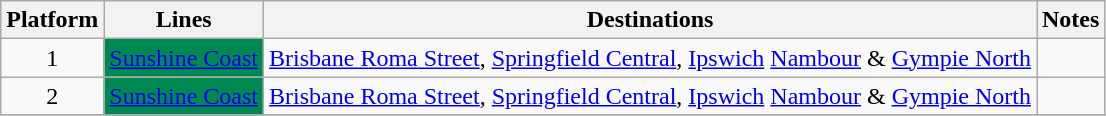<table class="wikitable" style="float: none; margin: 0.5em; ">
<tr>
<th>Platform</th>
<th>Lines</th>
<th>Destinations</th>
<th>Notes</th>
</tr>
<tr>
<td style="text-align:center;">1</td>
<td style=background:#008851><a href='#'><span>Sunshine Coast</span></a></td>
<td><a href='#'>Brisbane Roma Street</a>, <a href='#'>Springfield Central</a>, <a href='#'>Ipswich</a> <a href='#'>Nambour</a> & <a href='#'>Gympie North</a></td>
<td></td>
</tr>
<tr>
<td rowspan="1" style="text-align:center;">2</td>
<td style=background:#008851><a href='#'><span>Sunshine Coast</span></a></td>
<td><a href='#'>Brisbane Roma Street</a>, <a href='#'>Springfield Central</a>, <a href='#'>Ipswich</a> <a href='#'>Nambour</a> & <a href='#'>Gympie North</a></td>
<td></td>
</tr>
<tr>
</tr>
</table>
